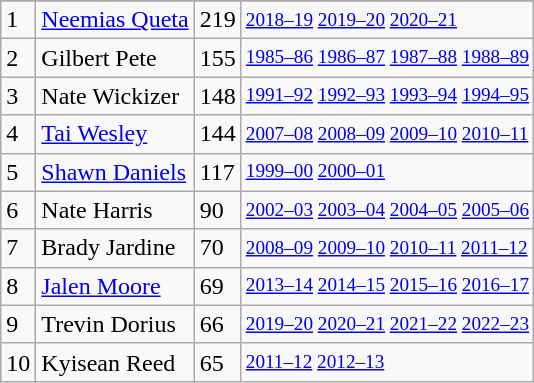<table class="wikitable">
<tr>
</tr>
<tr>
<td>1</td>
<td><a href='#'>Neemias Queta</a></td>
<td>219</td>
<td style="font-size:80%;"><a href='#'>2018–19</a> <a href='#'>2019–20</a> <a href='#'>2020–21</a></td>
</tr>
<tr>
<td>2</td>
<td>Gilbert Pete</td>
<td>155</td>
<td style="font-size:80%;"><a href='#'>1985–86</a> <a href='#'>1986–87</a> <a href='#'>1987–88</a> <a href='#'>1988–89</a></td>
</tr>
<tr>
<td>3</td>
<td>Nate Wickizer</td>
<td>148</td>
<td style="font-size:80%;"><a href='#'>1991–92</a> <a href='#'>1992–93</a> <a href='#'>1993–94</a> <a href='#'>1994–95</a></td>
</tr>
<tr>
<td>4</td>
<td><a href='#'>Tai Wesley</a></td>
<td>144</td>
<td style="font-size:80%;"><a href='#'>2007–08</a> <a href='#'>2008–09</a> <a href='#'>2009–10</a> <a href='#'>2010–11</a></td>
</tr>
<tr>
<td>5</td>
<td><a href='#'>Shawn Daniels</a></td>
<td>117</td>
<td style="font-size:80%;"><a href='#'>1999–00</a> <a href='#'>2000–01</a></td>
</tr>
<tr>
<td>6</td>
<td>Nate Harris</td>
<td>90</td>
<td style="font-size:80%;"><a href='#'>2002–03</a> <a href='#'>2003–04</a> <a href='#'>2004–05</a> <a href='#'>2005–06</a></td>
</tr>
<tr>
<td>7</td>
<td>Brady Jardine</td>
<td>70</td>
<td style="font-size:80%;"><a href='#'>2008–09</a> <a href='#'>2009–10</a> <a href='#'>2010–11</a> <a href='#'>2011–12</a></td>
</tr>
<tr>
<td>8</td>
<td><a href='#'>Jalen Moore</a></td>
<td>69</td>
<td style="font-size:80%;"><a href='#'>2013–14</a> <a href='#'>2014–15</a> <a href='#'>2015–16</a> <a href='#'>2016–17</a></td>
</tr>
<tr>
<td>9</td>
<td>Trevin Dorius</td>
<td>66</td>
<td style="font-size:80%;"><a href='#'>2019–20</a> <a href='#'>2020–21</a> <a href='#'>2021–22</a> <a href='#'>2022–23</a></td>
</tr>
<tr>
<td>10</td>
<td>Kyisean Reed</td>
<td>65</td>
<td style="font-size:80%;"><a href='#'>2011–12</a> <a href='#'>2012–13</a></td>
</tr>
</table>
